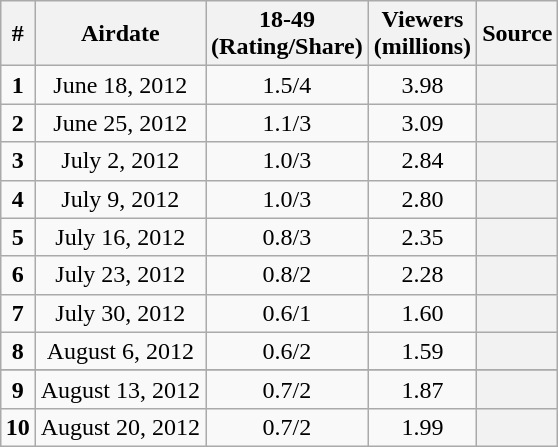<table class="wikitable"  style="margin:auto; margin:auto;">
<tr>
<th>#</th>
<th>Airdate</th>
<th>18-49<br>(Rating/Share)</th>
<th>Viewers<br>(millions)</th>
<th>Source</th>
</tr>
<tr>
<td style="text-align:center"><strong>1</strong></td>
<td style="text-align:center">June 18, 2012</td>
<td style="text-align:center">1.5/4</td>
<td style="text-align:center">3.98</td>
<th></th>
</tr>
<tr>
<td style="text-align:center"><strong>2</strong></td>
<td style="text-align:center">June 25, 2012</td>
<td style="text-align:center">1.1/3</td>
<td style="text-align:center">3.09</td>
<th></th>
</tr>
<tr>
<td style="text-align:center"><strong>3</strong></td>
<td style="text-align:center">July 2, 2012</td>
<td style="text-align:center">1.0/3</td>
<td style="text-align:center">2.84</td>
<th></th>
</tr>
<tr>
<td style="text-align:center"><strong>4</strong></td>
<td style="text-align:center">July 9, 2012</td>
<td style="text-align:center">1.0/3</td>
<td style="text-align:center">2.80</td>
<th></th>
</tr>
<tr>
<td style="text-align:center"><strong>5</strong></td>
<td style="text-align:center">July 16, 2012</td>
<td style="text-align:center">0.8/3</td>
<td style="text-align:center">2.35</td>
<th></th>
</tr>
<tr>
<td style="text-align:center"><strong>6</strong></td>
<td style="text-align:center">July 23, 2012</td>
<td style="text-align:center">0.8/2</td>
<td style="text-align:center">2.28</td>
<th></th>
</tr>
<tr>
<td style="text-align:center"><strong>7</strong></td>
<td style="text-align:center">July 30, 2012</td>
<td style="text-align:center">0.6/1</td>
<td style="text-align:center">1.60</td>
<th></th>
</tr>
<tr>
<td style="text-align:center"><strong>8</strong></td>
<td style="text-align:center">August 6, 2012</td>
<td style="text-align:center">0.6/2</td>
<td style="text-align:center">1.59</td>
<th></th>
</tr>
<tr>
</tr>
<tr>
<td style="text-align:center"><strong>9</strong></td>
<td style="text-align:center">August 13, 2012</td>
<td style="text-align:center">0.7/2</td>
<td style="text-align:center">1.87</td>
<th></th>
</tr>
<tr>
<td style="text-align:center"><strong>10</strong></td>
<td style="text-align:centeyr">August 20, 2012</td>
<td style="text-align:center">0.7/2</td>
<td style="text-align:center">1.99</td>
<th></th>
</tr>
</table>
